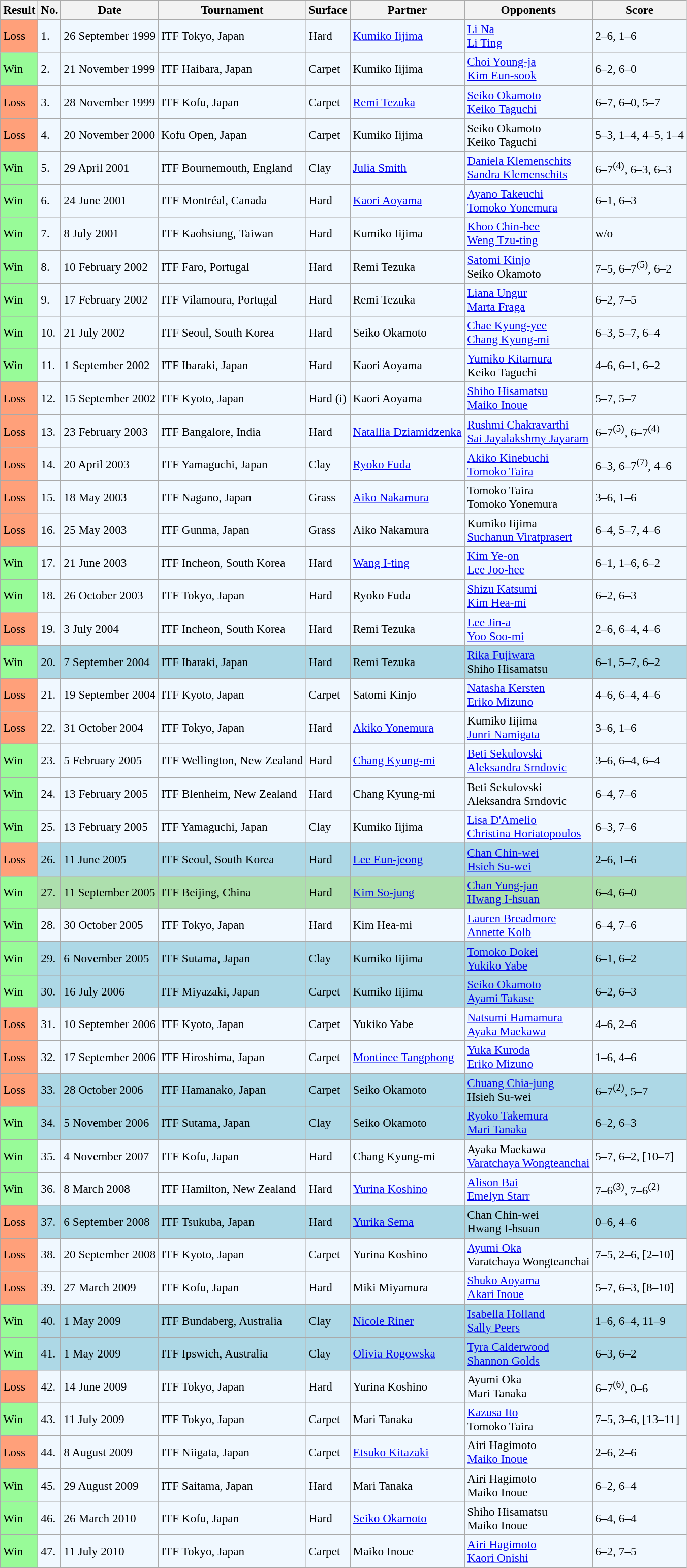<table class="sortable wikitable" style=font-size:97%>
<tr>
<th>Result</th>
<th>No.</th>
<th>Date</th>
<th>Tournament</th>
<th>Surface</th>
<th>Partner</th>
<th>Opponents</th>
<th class="unsortable">Score</th>
</tr>
<tr bgcolor="#f0f8ff">
<td style="background:#ffa07a;">Loss</td>
<td>1.</td>
<td>26 September 1999</td>
<td>ITF Tokyo, Japan</td>
<td>Hard</td>
<td> <a href='#'>Kumiko Iijima</a></td>
<td> <a href='#'>Li Na</a><br> <a href='#'>Li Ting</a></td>
<td>2–6, 1–6</td>
</tr>
<tr bgcolor="#f0f8ff">
<td style="background:#98fb98;">Win</td>
<td>2.</td>
<td>21 November 1999</td>
<td>ITF Haibara, Japan</td>
<td>Carpet</td>
<td> Kumiko Iijima</td>
<td> <a href='#'>Choi Young-ja</a><br> <a href='#'>Kim Eun-sook</a></td>
<td>6–2, 6–0</td>
</tr>
<tr bgcolor="#f0f8ff">
<td style="background:#ffa07a;">Loss</td>
<td>3.</td>
<td>28 November 1999</td>
<td>ITF Kofu, Japan</td>
<td>Carpet</td>
<td> <a href='#'>Remi Tezuka</a></td>
<td> <a href='#'>Seiko Okamoto</a><br> <a href='#'>Keiko Taguchi</a></td>
<td>6–7, 6–0, 5–7</td>
</tr>
<tr bgcolor="#f0f8ff">
<td style="background:#ffa07a;">Loss</td>
<td>4.</td>
<td>20 November 2000</td>
<td>Kofu Open, Japan</td>
<td>Carpet</td>
<td> Kumiko Iijima</td>
<td> Seiko Okamoto<br> Keiko Taguchi</td>
<td>5–3, 1–4, 4–5, 1–4</td>
</tr>
<tr bgcolor="#f0f8ff">
<td style="background:#98fb98;">Win</td>
<td>5.</td>
<td>29 April 2001</td>
<td>ITF Bournemouth, England</td>
<td>Clay</td>
<td> <a href='#'>Julia Smith</a></td>
<td> <a href='#'>Daniela Klemenschits</a><br> <a href='#'>Sandra Klemenschits</a></td>
<td>6–7<sup>(4)</sup>, 6–3, 6–3</td>
</tr>
<tr bgcolor="#f0f8ff">
<td style="background:#98fb98;">Win</td>
<td>6.</td>
<td>24 June 2001</td>
<td>ITF Montréal, Canada</td>
<td>Hard</td>
<td> <a href='#'>Kaori Aoyama</a></td>
<td> <a href='#'>Ayano Takeuchi</a><br> <a href='#'>Tomoko Yonemura</a></td>
<td>6–1, 6–3</td>
</tr>
<tr bgcolor="#f0f8ff">
<td style="background:#98fb98;">Win</td>
<td>7.</td>
<td>8 July 2001</td>
<td>ITF Kaohsiung, Taiwan</td>
<td>Hard</td>
<td> Kumiko Iijima</td>
<td> <a href='#'>Khoo Chin-bee</a><br> <a href='#'>Weng Tzu-ting</a></td>
<td>w/o</td>
</tr>
<tr bgcolor="#f0f8ff">
<td style="background:#98fb98;">Win</td>
<td>8.</td>
<td>10 February 2002</td>
<td>ITF Faro, Portugal</td>
<td>Hard</td>
<td> Remi Tezuka</td>
<td> <a href='#'>Satomi Kinjo</a><br> Seiko Okamoto</td>
<td>7–5, 6–7<sup>(5)</sup>, 6–2</td>
</tr>
<tr bgcolor="#f0f8ff">
<td style="background:#98fb98;">Win</td>
<td>9.</td>
<td>17 February 2002</td>
<td>ITF Vilamoura, Portugal</td>
<td>Hard</td>
<td> Remi Tezuka</td>
<td> <a href='#'>Liana Ungur</a><br> <a href='#'>Marta Fraga</a></td>
<td>6–2, 7–5</td>
</tr>
<tr bgcolor="#f0f8ff">
<td style="background:#98fb98;">Win</td>
<td>10.</td>
<td>21 July 2002</td>
<td>ITF Seoul, South Korea</td>
<td>Hard</td>
<td> Seiko Okamoto</td>
<td> <a href='#'>Chae Kyung-yee</a><br> <a href='#'>Chang Kyung-mi</a></td>
<td>6–3, 5–7, 6–4</td>
</tr>
<tr bgcolor="#f0f8ff">
<td style="background:#98fb98;">Win</td>
<td>11.</td>
<td>1 September 2002</td>
<td>ITF Ibaraki, Japan</td>
<td>Hard</td>
<td> Kaori Aoyama</td>
<td> <a href='#'>Yumiko Kitamura</a><br> Keiko Taguchi</td>
<td>4–6, 6–1, 6–2</td>
</tr>
<tr bgcolor="#f0f8ff">
<td style="background:#ffa07a;">Loss</td>
<td>12.</td>
<td>15 September 2002</td>
<td>ITF Kyoto, Japan</td>
<td>Hard (i)</td>
<td> Kaori Aoyama</td>
<td> <a href='#'>Shiho Hisamatsu</a><br> <a href='#'>Maiko Inoue</a></td>
<td>5–7, 5–7</td>
</tr>
<tr bgcolor="#f0f8ff">
<td style="background:#ffa07a;">Loss</td>
<td>13.</td>
<td>23 February 2003</td>
<td>ITF Bangalore, India</td>
<td>Hard</td>
<td> <a href='#'>Natallia Dziamidzenka</a></td>
<td> <a href='#'>Rushmi Chakravarthi</a><br> <a href='#'>Sai Jayalakshmy Jayaram</a></td>
<td>6–7<sup>(5)</sup>, 6–7<sup>(4)</sup></td>
</tr>
<tr bgcolor="#f0f8ff">
<td style="background:#ffa07a;">Loss</td>
<td>14.</td>
<td>20 April 2003</td>
<td>ITF Yamaguchi, Japan</td>
<td>Clay</td>
<td> <a href='#'>Ryoko Fuda</a></td>
<td> <a href='#'>Akiko Kinebuchi</a><br> <a href='#'>Tomoko Taira</a></td>
<td>6–3, 6–7<sup>(7)</sup>, 4–6</td>
</tr>
<tr bgcolor="#f0f8ff">
<td style="background:#ffa07a;">Loss</td>
<td>15.</td>
<td>18 May 2003</td>
<td>ITF Nagano, Japan</td>
<td>Grass</td>
<td> <a href='#'>Aiko Nakamura</a></td>
<td> Tomoko Taira<br> Tomoko Yonemura</td>
<td>3–6, 1–6</td>
</tr>
<tr bgcolor="#f0f8ff">
<td style="background:#ffa07a;">Loss</td>
<td>16.</td>
<td>25 May 2003</td>
<td>ITF Gunma, Japan</td>
<td>Grass</td>
<td> Aiko Nakamura</td>
<td> Kumiko Iijima<br> <a href='#'>Suchanun Viratprasert</a></td>
<td>6–4, 5–7, 4–6</td>
</tr>
<tr bgcolor="#f0f8ff">
<td style="background:#98fb98;">Win</td>
<td>17.</td>
<td>21 June 2003</td>
<td>ITF Incheon, South Korea</td>
<td>Hard</td>
<td> <a href='#'>Wang I-ting</a></td>
<td> <a href='#'>Kim Ye-on</a><br> <a href='#'>Lee Joo-hee</a></td>
<td>6–1, 1–6, 6–2</td>
</tr>
<tr bgcolor="#f0f8ff">
<td style="background:#98fb98;">Win</td>
<td>18.</td>
<td>26 October 2003</td>
<td>ITF Tokyo, Japan</td>
<td>Hard</td>
<td> Ryoko Fuda</td>
<td> <a href='#'>Shizu Katsumi</a><br> <a href='#'>Kim Hea-mi</a></td>
<td>6–2, 6–3</td>
</tr>
<tr bgcolor="#f0f8ff">
<td style="background:#ffa07a;">Loss</td>
<td>19.</td>
<td>3 July 2004</td>
<td>ITF Incheon, South Korea</td>
<td>Hard</td>
<td> Remi Tezuka</td>
<td> <a href='#'>Lee Jin-a</a><br> <a href='#'>Yoo Soo-mi</a></td>
<td>2–6, 6–4, 4–6</td>
</tr>
<tr style="background:lightblue;">
<td style="background:#98fb98;">Win</td>
<td>20.</td>
<td>7 September 2004</td>
<td>ITF Ibaraki, Japan</td>
<td>Hard</td>
<td> Remi Tezuka</td>
<td> <a href='#'>Rika Fujiwara</a><br> Shiho Hisamatsu</td>
<td>6–1, 5–7, 6–2</td>
</tr>
<tr bgcolor="#f0f8ff">
<td style="background:#ffa07a;">Loss</td>
<td>21.</td>
<td>19 September 2004</td>
<td>ITF Kyoto, Japan</td>
<td>Carpet</td>
<td> Satomi Kinjo</td>
<td> <a href='#'>Natasha Kersten</a><br> <a href='#'>Eriko Mizuno</a></td>
<td>4–6, 6–4, 4–6</td>
</tr>
<tr bgcolor="#f0f8ff">
<td style="background:#ffa07a;">Loss</td>
<td>22.</td>
<td>31 October 2004</td>
<td>ITF Tokyo, Japan</td>
<td>Hard</td>
<td> <a href='#'>Akiko Yonemura</a></td>
<td> Kumiko Iijima<br> <a href='#'>Junri Namigata</a></td>
<td>3–6, 1–6</td>
</tr>
<tr bgcolor="#f0f8ff">
<td style="background:#98fb98;">Win</td>
<td>23.</td>
<td>5 February 2005</td>
<td>ITF Wellington, New Zealand</td>
<td>Hard</td>
<td> <a href='#'>Chang Kyung-mi</a></td>
<td> <a href='#'>Beti Sekulovski</a><br> <a href='#'>Aleksandra Srndovic</a></td>
<td>3–6, 6–4, 6–4</td>
</tr>
<tr bgcolor="#f0f8ff">
<td style="background:#98fb98;">Win</td>
<td>24.</td>
<td>13 February 2005</td>
<td>ITF Blenheim, New Zealand</td>
<td>Hard</td>
<td> Chang Kyung-mi</td>
<td> Beti Sekulovski<br> Aleksandra Srndovic</td>
<td>6–4, 7–6</td>
</tr>
<tr bgcolor="#f0f8ff">
<td style="background:#98fb98;">Win</td>
<td>25.</td>
<td>13 February 2005</td>
<td>ITF Yamaguchi, Japan</td>
<td>Clay</td>
<td> Kumiko Iijima</td>
<td> <a href='#'>Lisa D'Amelio</a><br> <a href='#'>Christina Horiatopoulos</a></td>
<td>6–3, 7–6</td>
</tr>
<tr style="background:lightblue;">
<td style="background:#ffa07a;">Loss</td>
<td>26.</td>
<td>11 June 2005</td>
<td>ITF Seoul, South Korea</td>
<td>Hard</td>
<td> <a href='#'>Lee Eun-jeong</a></td>
<td> <a href='#'>Chan Chin-wei</a><br> <a href='#'>Hsieh Su-wei</a></td>
<td>2–6, 1–6</td>
</tr>
<tr style="background:#addfad;">
<td style="background:#98fb98;">Win</td>
<td>27.</td>
<td>11 September 2005</td>
<td>ITF Beijing, China</td>
<td>Hard</td>
<td> <a href='#'>Kim So-jung</a></td>
<td> <a href='#'>Chan Yung-jan</a><br> <a href='#'>Hwang I-hsuan</a></td>
<td>6–4, 6–0</td>
</tr>
<tr bgcolor="#f0f8ff">
<td style="background:#98fb98;">Win</td>
<td>28.</td>
<td>30 October 2005</td>
<td>ITF Tokyo, Japan</td>
<td>Hard</td>
<td> Kim Hea-mi</td>
<td> <a href='#'>Lauren Breadmore</a><br> <a href='#'>Annette Kolb</a></td>
<td>6–4, 7–6</td>
</tr>
<tr style="background:lightblue;">
<td style="background:#98fb98;">Win</td>
<td>29.</td>
<td>6 November 2005</td>
<td>ITF Sutama, Japan</td>
<td>Clay</td>
<td> Kumiko Iijima</td>
<td> <a href='#'>Tomoko Dokei</a><br> <a href='#'>Yukiko Yabe</a></td>
<td>6–1, 6–2</td>
</tr>
<tr style="background:lightblue;">
<td style="background:#98fb98;">Win</td>
<td>30.</td>
<td>16 July 2006</td>
<td>ITF Miyazaki, Japan</td>
<td>Carpet</td>
<td> Kumiko Iijima</td>
<td> <a href='#'>Seiko Okamoto</a><br> <a href='#'>Ayami Takase</a></td>
<td>6–2, 6–3</td>
</tr>
<tr bgcolor="#f0f8ff">
<td style="background:#ffa07a;">Loss</td>
<td>31.</td>
<td>10 September 2006</td>
<td>ITF Kyoto, Japan</td>
<td>Carpet</td>
<td> Yukiko Yabe</td>
<td> <a href='#'>Natsumi Hamamura</a><br> <a href='#'>Ayaka Maekawa</a></td>
<td>4–6, 2–6</td>
</tr>
<tr bgcolor="#f0f8ff">
<td style="background:#ffa07a;">Loss</td>
<td>32.</td>
<td>17 September 2006</td>
<td>ITF Hiroshima, Japan</td>
<td>Carpet</td>
<td> <a href='#'>Montinee Tangphong</a></td>
<td> <a href='#'>Yuka Kuroda</a><br> <a href='#'>Eriko Mizuno</a></td>
<td>1–6, 4–6</td>
</tr>
<tr style="background:lightblue;">
<td style="background:#ffa07a;">Loss</td>
<td>33.</td>
<td>28 October 2006</td>
<td>ITF Hamanako, Japan</td>
<td>Carpet</td>
<td> Seiko Okamoto</td>
<td> <a href='#'>Chuang Chia-jung</a><br> Hsieh Su-wei</td>
<td>6–7<sup>(2)</sup>, 5–7</td>
</tr>
<tr style="background:lightblue;">
<td style="background:#98fb98;">Win</td>
<td>34.</td>
<td>5 November 2006</td>
<td>ITF Sutama, Japan</td>
<td>Clay</td>
<td> Seiko Okamoto</td>
<td> <a href='#'>Ryoko Takemura</a><br> <a href='#'>Mari Tanaka</a></td>
<td>6–2, 6–3</td>
</tr>
<tr bgcolor="#f0f8ff">
<td style="background:#98fb98;">Win</td>
<td>35.</td>
<td>4 November 2007</td>
<td>ITF Kofu, Japan</td>
<td>Hard</td>
<td> Chang Kyung-mi</td>
<td> Ayaka Maekawa<br> <a href='#'>Varatchaya Wongteanchai</a></td>
<td>5–7, 6–2, [10–7]</td>
</tr>
<tr bgcolor="#f0f8ff">
<td style="background:#98fb98;">Win</td>
<td>36.</td>
<td>8 March 2008</td>
<td>ITF Hamilton, New Zealand</td>
<td>Hard</td>
<td> <a href='#'>Yurina Koshino</a></td>
<td> <a href='#'>Alison Bai</a><br> <a href='#'>Emelyn Starr</a></td>
<td>7–6<sup>(3)</sup>, 7–6<sup>(2)</sup></td>
</tr>
<tr style="background:lightblue;">
<td style="background:#ffa07a;">Loss</td>
<td>37.</td>
<td>6 September 2008</td>
<td>ITF Tsukuba, Japan</td>
<td>Hard</td>
<td> <a href='#'>Yurika Sema</a></td>
<td> Chan Chin-wei<br> Hwang I-hsuan</td>
<td>0–6, 4–6</td>
</tr>
<tr bgcolor="#f0f8ff">
<td style="background:#ffa07a;">Loss</td>
<td>38.</td>
<td>20 September 2008</td>
<td>ITF Kyoto, Japan</td>
<td>Carpet</td>
<td> Yurina Koshino</td>
<td> <a href='#'>Ayumi Oka</a><br> Varatchaya Wongteanchai</td>
<td>7–5, 2–6, [2–10]</td>
</tr>
<tr bgcolor="#f0f8ff">
<td style="background:#ffa07a;">Loss</td>
<td>39.</td>
<td>27 March 2009</td>
<td>ITF Kofu, Japan</td>
<td>Hard</td>
<td> Miki Miyamura</td>
<td> <a href='#'>Shuko Aoyama</a><br> <a href='#'>Akari Inoue</a></td>
<td>5–7, 6–3, [8–10]</td>
</tr>
<tr style="background:lightblue;">
<td style="background:#98fb98;">Win</td>
<td>40.</td>
<td>1 May 2009</td>
<td>ITF Bundaberg, Australia</td>
<td>Clay</td>
<td> <a href='#'>Nicole Riner</a></td>
<td> <a href='#'>Isabella Holland</a><br> <a href='#'>Sally Peers</a></td>
<td>1–6, 6–4, 11–9</td>
</tr>
<tr style="background:lightblue;">
<td style="background:#98fb98;">Win</td>
<td>41.</td>
<td>1 May 2009</td>
<td>ITF Ipswich, Australia</td>
<td>Clay</td>
<td> <a href='#'>Olivia Rogowska</a></td>
<td> <a href='#'>Tyra Calderwood</a><br> <a href='#'>Shannon Golds</a></td>
<td>6–3, 6–2</td>
</tr>
<tr bgcolor="#f0f8ff">
<td style="background:#ffa07a;">Loss</td>
<td>42.</td>
<td>14 June 2009</td>
<td>ITF Tokyo, Japan</td>
<td>Hard</td>
<td> Yurina Koshino</td>
<td> Ayumi Oka<br> Mari Tanaka</td>
<td>6–7<sup>(6)</sup>, 0–6</td>
</tr>
<tr bgcolor="#f0f8ff">
<td style="background:#98fb98;">Win</td>
<td>43.</td>
<td>11 July 2009</td>
<td>ITF Tokyo, Japan</td>
<td>Carpet</td>
<td> Mari Tanaka</td>
<td> <a href='#'>Kazusa Ito</a><br> Tomoko Taira</td>
<td>7–5, 3–6, [13–11]</td>
</tr>
<tr bgcolor="#f0f8ff">
<td style="background:#ffa07a;">Loss</td>
<td>44.</td>
<td>8 August 2009</td>
<td>ITF Niigata, Japan</td>
<td>Carpet</td>
<td> <a href='#'>Etsuko Kitazaki</a></td>
<td> Airi Hagimoto<br> <a href='#'>Maiko Inoue</a></td>
<td>2–6, 2–6</td>
</tr>
<tr bgcolor="#f0f8ff">
<td style="background:#98fb98;">Win</td>
<td>45.</td>
<td>29 August 2009</td>
<td>ITF Saitama, Japan</td>
<td>Hard</td>
<td> Mari Tanaka</td>
<td> Airi Hagimoto<br> Maiko Inoue</td>
<td>6–2, 6–4</td>
</tr>
<tr bgcolor="#f0f8ff">
<td style="background:#98fb98;">Win</td>
<td>46.</td>
<td>26 March 2010</td>
<td>ITF Kofu, Japan</td>
<td>Hard</td>
<td> <a href='#'>Seiko Okamoto</a></td>
<td> Shiho Hisamatsu<br> Maiko Inoue</td>
<td>6–4, 6–4</td>
</tr>
<tr bgcolor="#f0f8ff">
<td style="background:#98fb98;">Win</td>
<td>47.</td>
<td>11 July 2010</td>
<td>ITF Tokyo, Japan</td>
<td>Carpet</td>
<td> Maiko Inoue</td>
<td> <a href='#'>Airi Hagimoto</a><br> <a href='#'>Kaori Onishi</a></td>
<td>6–2, 7–5</td>
</tr>
</table>
